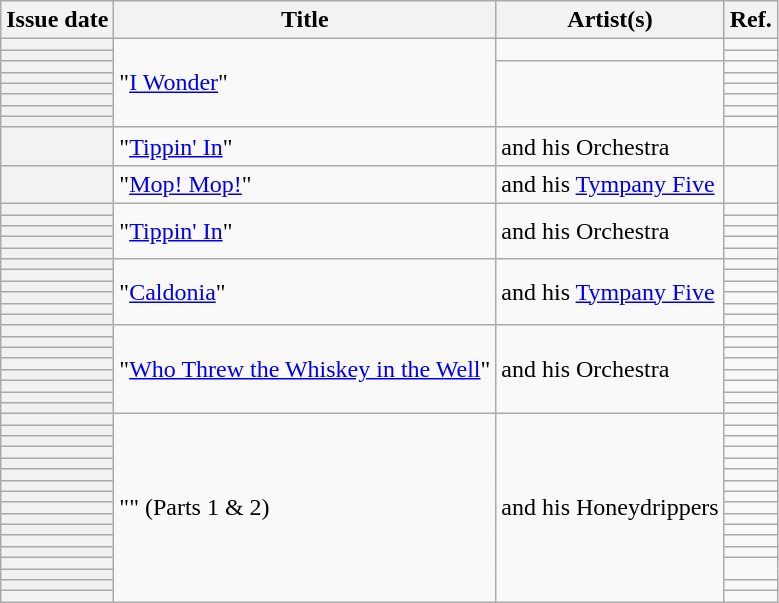<table class="wikitable sortable plainrowheaders">
<tr>
<th scope=col>Issue date</th>
<th scope=col>Title</th>
<th scope=col>Artist(s)</th>
<th scope=col class=unsortable>Ref.</th>
</tr>
<tr>
<th scope=row></th>
<td rowspan=8>"<a href='#'>I Wonder</a>"</td>
<td rowspan=2></td>
<td align=center></td>
</tr>
<tr>
<th scope=row></th>
<td align=center></td>
</tr>
<tr>
<th scope=row></th>
<td rowspan=6></td>
<td align=center></td>
</tr>
<tr>
<th scope=row></th>
<td align=center></td>
</tr>
<tr>
<th scope=row></th>
<td align=center></td>
</tr>
<tr>
<th scope=row></th>
<td align=center></td>
</tr>
<tr>
<th scope=row></th>
<td align=center></td>
</tr>
<tr>
<th scope=row></th>
<td align=center></td>
</tr>
<tr>
<th scope=row></th>
<td>"<a href='#'>Tippin' In</a>"</td>
<td> and his Orchestra</td>
<td align=center></td>
</tr>
<tr>
<th scope=row></th>
<td>"<a href='#'>Mop! Mop!</a>"</td>
<td> and his <a href='#'>Tympany Five</a></td>
<td align=center></td>
</tr>
<tr>
<th scope=row></th>
<td rowspan=5>"<a href='#'>Tippin' In</a>"</td>
<td rowspan=5> and his Orchestra</td>
<td align=center></td>
</tr>
<tr>
<th scope=row></th>
<td align=center></td>
</tr>
<tr>
<th scope=row></th>
<td align=center></td>
</tr>
<tr>
<th scope=row></th>
<td align=center></td>
</tr>
<tr>
<th scope=row></th>
<td align=center></td>
</tr>
<tr>
<th scope=row></th>
<td rowspan=6>"<a href='#'>Caldonia</a>"</td>
<td rowspan=6> and his <a href='#'>Tympany Five</a></td>
<td align=center></td>
</tr>
<tr>
<th scope=row></th>
<td align=center></td>
</tr>
<tr>
<th scope=row></th>
<td align=center></td>
</tr>
<tr>
<th scope=row></th>
<td align=center></td>
</tr>
<tr>
<th scope=row></th>
<td align=center></td>
</tr>
<tr>
<th scope=row></th>
<td align=center></td>
</tr>
<tr>
<th scope=row></th>
<td rowspan=8>"<a href='#'>Who Threw the Whiskey in the Well</a>"</td>
<td rowspan=8> and his Orchestra</td>
<td align=center rowspan=1></td>
</tr>
<tr>
<th scope=row></th>
<td align=center></td>
</tr>
<tr>
<th scope=row></th>
<td align=center rowspan=1></td>
</tr>
<tr>
<th scope=row></th>
<td align=center rowspan=1></td>
</tr>
<tr>
<th scope=row></th>
<td align=center></td>
</tr>
<tr>
<th scope=row></th>
<td align=center></td>
</tr>
<tr>
<th scope=row></th>
<td align=center></td>
</tr>
<tr>
<th scope=row></th>
<td align=center rowspan=1></td>
</tr>
<tr>
<th scope=row></th>
<td rowspan=17>"" (Parts 1 & 2)</td>
<td rowspan=17> and his Honeydrippers</td>
<td align=center></td>
</tr>
<tr>
<th scope=row></th>
<td align=center></td>
</tr>
<tr>
<th scope=row></th>
<td align=center></td>
</tr>
<tr>
<th scope=row></th>
<td align=center></td>
</tr>
<tr>
<th scope=row></th>
<td align=center></td>
</tr>
<tr>
<th scope=row></th>
<td align=center></td>
</tr>
<tr>
<th scope=row></th>
<td align=center></td>
</tr>
<tr>
<th scope=row></th>
<td align=center></td>
</tr>
<tr>
<th scope=row></th>
<td align=center></td>
</tr>
<tr>
<th scope=row></th>
<td align=center></td>
</tr>
<tr>
<th scope=row></th>
<td align=center></td>
</tr>
<tr>
<th scope=row></th>
<td rowspan=1 align=center></td>
</tr>
<tr>
<th scope=row></th>
<td align=center></td>
</tr>
<tr>
<th scope=row></th>
<td align=center rowspan=2></td>
</tr>
<tr>
<th scope=row></th>
</tr>
<tr>
<th scope=row></th>
<td align=center></td>
</tr>
<tr>
<th scope=row></th>
<td align=center></td>
</tr>
</table>
